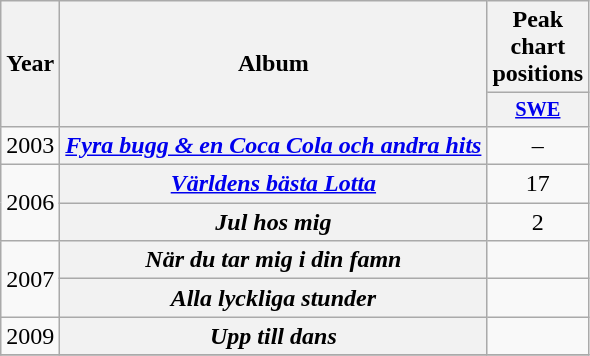<table class="wikitable plainrowheaders" style="text-align:center;" border="1">
<tr>
<th scope="col" rowspan="2">Year</th>
<th scope="col" rowspan="2">Album</th>
<th scope="col" colspan="1">Peak chart positions</th>
</tr>
<tr>
<th scope="col" style="width:3em;font-size:85%;"><a href='#'>SWE</a><br></th>
</tr>
<tr>
<td>2003</td>
<th scope="row"><em><a href='#'>Fyra bugg & en Coca Cola och andra hits</a></em></th>
<td>–</td>
</tr>
<tr>
<td rowspan=2>2006</td>
<th scope="row"><em><a href='#'>Världens bästa Lotta</a></em></th>
<td>17</td>
</tr>
<tr>
<th scope="row"><em>Jul hos mig</em></th>
<td>2</td>
</tr>
<tr>
<td rowspan=2>2007</td>
<th scope="row"><em>När du tar mig i din famn</em></th>
<td></td>
</tr>
<tr>
<th scope="row"><em>Alla lyckliga stunder</em></th>
<td></td>
</tr>
<tr>
<td rowspan=1>2009</td>
<th scope="row"><em>Upp till dans</em></th>
<td></td>
</tr>
<tr>
</tr>
</table>
